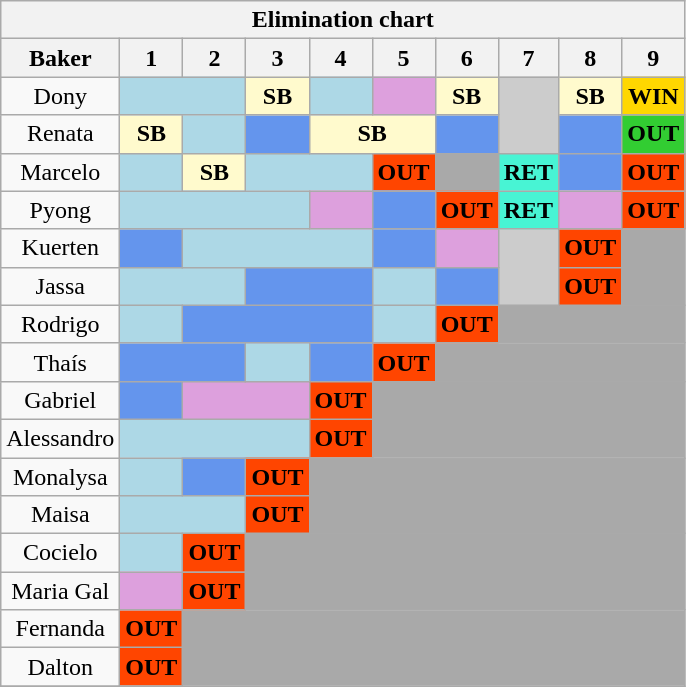<table class="wikitable" style="text-align:center;">
<tr>
<th colspan=19>Elimination chart</th>
</tr>
<tr>
<th width=60>Baker</th>
<th width=30>1</th>
<th width=30>2</th>
<th width=30>3</th>
<th width=30>4</th>
<th width=30>5</th>
<th width=30>6</th>
<th width=30>7</th>
<th width=30>8</th>
<th width=30>9</th>
</tr>
<tr>
<td>Dony</td>
<td bgcolor=ADD8E6 colspan=2></td>
<td bgcolor=FFFACD><strong>SB</strong></td>
<td bgcolor=ADD8E6></td>
<td bgcolor=DDA0DD></td>
<td bgcolor=FFFACD><strong>SB</strong></td>
<td bgcolor=CCCCCC rowspan=2></td>
<td bgcolor=FFFACD><strong>SB</strong></td>
<td bgcolor=FFD700><strong>WIN</strong></td>
</tr>
<tr>
<td>Renata</td>
<td bgcolor=FFFACD><strong>SB</strong></td>
<td bgcolor=ADD8E6></td>
<td bgcolor=6495ED></td>
<td bgcolor=FFFACD colspan=2><strong>SB</strong></td>
<td bgcolor=6495ED></td>
<td bgcolor=6495ED></td>
<td bgcolor=32CD32><strong>OUT</strong></td>
</tr>
<tr>
<td>Marcelo</td>
<td bgcolor=ADD8E6></td>
<td bgcolor=FFFACD><strong>SB</strong></td>
<td bgcolor=ADD8E6 colspan=2></td>
<td bgcolor=FF4500><strong>OUT</strong></td>
<td bgcolor=A9A9A9></td>
<td bgcolor=48F4D4><strong>RET</strong></td>
<td bgcolor=6495ED></td>
<td bgcolor=FF4500><strong>OUT</strong></td>
</tr>
<tr>
<td>Pyong</td>
<td bgcolor=ADD8E6 colspan=3></td>
<td bgcolor=DDA0DD></td>
<td bgcolor=6495ED></td>
<td bgcolor=FF4500><strong>OUT</strong></td>
<td bgcolor=48F4D4><strong>RET</strong></td>
<td bgcolor=DDA0DD></td>
<td bgcolor=FF4500><strong>OUT</strong></td>
</tr>
<tr>
<td>Kuerten</td>
<td bgcolor=6495ED></td>
<td bgcolor=ADD8E6 colspan=3></td>
<td bgcolor=6495ED></td>
<td bgcolor=DDA0DD></td>
<td bgcolor=CCCCCC rowspan=2></td>
<td bgcolor=FF4500><strong>OUT</strong></td>
<td bgcolor=A9A9A9 rowspan=2 colspan=2></td>
</tr>
<tr>
<td>Jassa</td>
<td bgcolor=ADD8E6 colspan=2></td>
<td bgcolor=6495ED colspan=2></td>
<td bgcolor=ADD8E6></td>
<td bgcolor=6495ED></td>
<td bgcolor=FF4500><strong>OUT</strong></td>
</tr>
<tr>
<td>Rodrigo</td>
<td bgcolor=ADD8E6></td>
<td bgcolor=6495ED colspan=3></td>
<td bgcolor=ADD8E6></td>
<td bgcolor=FF4500><strong>OUT</strong></td>
<td bgcolor=A9A9A9 colspan=3></td>
</tr>
<tr>
<td>Thaís</td>
<td bgcolor=6495ED colspan=2></td>
<td bgcolor=ADD8E6></td>
<td bgcolor=6495ED></td>
<td bgcolor=FF4500><strong>OUT</strong></td>
<td bgcolor=A9A9A9 colspan=4></td>
</tr>
<tr>
<td>Gabriel</td>
<td bgcolor=6495ED></td>
<td bgcolor=DDA0DD colspan=2></td>
<td bgcolor=FF4500><strong>OUT</strong></td>
<td bgcolor=A9A9A9 rowspan=2 colspan=5></td>
</tr>
<tr>
<td>Alessandro</td>
<td bgcolor=ADD8E6 colspan=3></td>
<td bgcolor=FF4500><strong>OUT</strong></td>
</tr>
<tr>
<td>Monalysa</td>
<td bgcolor=ADD8E6></td>
<td bgcolor=6495ED></td>
<td bgcolor=FF4500><strong>OUT</strong></td>
<td bgcolor=A9A9A9 rowspan=2 colspan=6></td>
</tr>
<tr>
<td>Maisa</td>
<td bgcolor=ADD8E6 colspan=2></td>
<td bgcolor=FF4500><strong>OUT</strong></td>
</tr>
<tr>
<td>Cocielo</td>
<td bgcolor=ADD8E6></td>
<td bgcolor=FF4500><strong>OUT</strong></td>
<td bgcolor=A9A9A9 rowspan=2 colspan=7></td>
</tr>
<tr>
<td>Maria Gal</td>
<td bgcolor=DDA0DD></td>
<td bgcolor=FF4500><strong>OUT</strong></td>
</tr>
<tr>
<td>Fernanda</td>
<td bgcolor=FF4500><strong>OUT</strong></td>
<td bgcolor=A9A9A9 rowspan=2 colspan=8></td>
</tr>
<tr>
<td>Dalton</td>
<td bgcolor=FF4500><strong>OUT</strong></td>
</tr>
<tr>
</tr>
</table>
